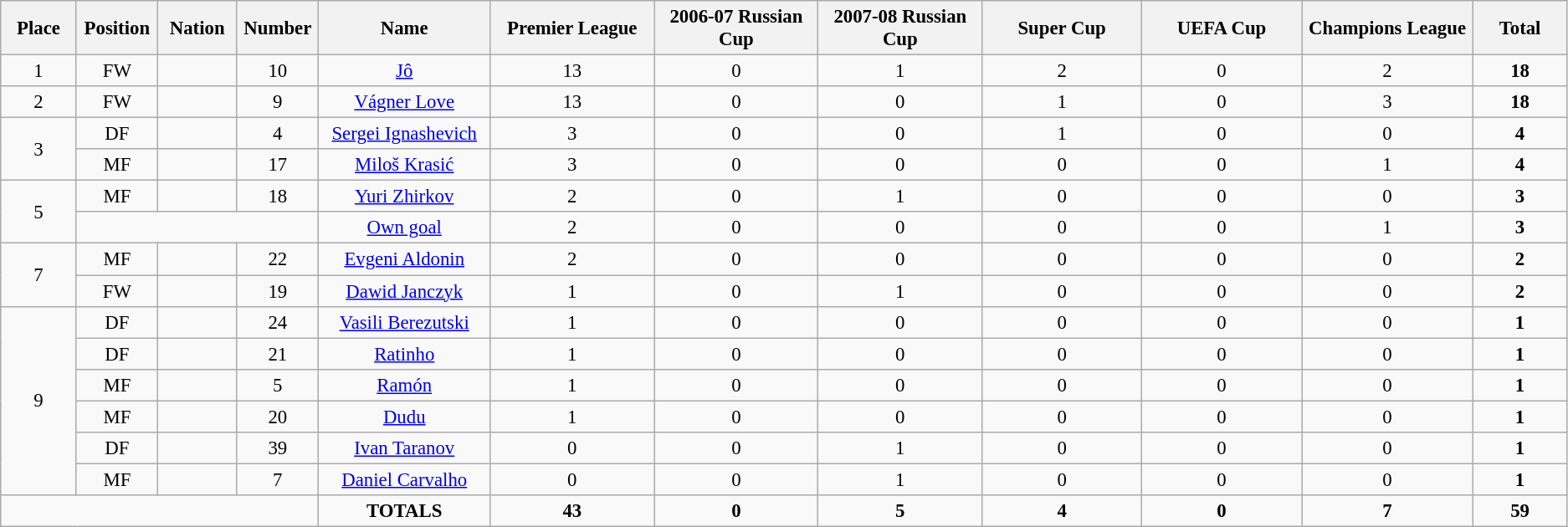<table class="wikitable" style="font-size: 95%; text-align: center;">
<tr>
<th width=60>Place</th>
<th width=60>Position</th>
<th width=60>Nation</th>
<th width=60>Number</th>
<th width=150>Name</th>
<th width=150>Premier League</th>
<th width=150>2006-07 Russian Cup</th>
<th width=150>2007-08 Russian Cup</th>
<th width=150>Super Cup</th>
<th width=150>UEFA Cup</th>
<th width=150>Champions League</th>
<th width=80><strong>Total</strong></th>
</tr>
<tr>
<td>1</td>
<td>FW</td>
<td></td>
<td>10</td>
<td><a href='#'>Jô</a></td>
<td>13</td>
<td>0</td>
<td>1</td>
<td>2</td>
<td>0</td>
<td>2</td>
<td><strong>18</strong></td>
</tr>
<tr>
<td>2</td>
<td>FW</td>
<td></td>
<td>9</td>
<td><a href='#'>Vágner Love</a></td>
<td>13</td>
<td>0</td>
<td>0</td>
<td>1</td>
<td>0</td>
<td>3</td>
<td><strong>18</strong></td>
</tr>
<tr>
<td rowspan="2">3</td>
<td>DF</td>
<td></td>
<td>4</td>
<td><a href='#'>Sergei Ignashevich</a></td>
<td>3</td>
<td>0</td>
<td>0</td>
<td>1</td>
<td>0</td>
<td>0</td>
<td><strong>4</strong></td>
</tr>
<tr>
<td>MF</td>
<td></td>
<td>17</td>
<td><a href='#'>Miloš Krasić</a></td>
<td>3</td>
<td>0</td>
<td>0</td>
<td>0</td>
<td>0</td>
<td>1</td>
<td><strong>4</strong></td>
</tr>
<tr>
<td rowspan="2">5</td>
<td>MF</td>
<td></td>
<td>18</td>
<td><a href='#'>Yuri Zhirkov</a></td>
<td>2</td>
<td>0</td>
<td>1</td>
<td>0</td>
<td>0</td>
<td>0</td>
<td><strong>3</strong></td>
</tr>
<tr>
<td colspan="3"></td>
<td><a href='#'>Own goal</a></td>
<td>2</td>
<td>0</td>
<td>0</td>
<td>0</td>
<td>0</td>
<td>1</td>
<td><strong>3</strong></td>
</tr>
<tr>
<td rowspan="2">7</td>
<td>MF</td>
<td></td>
<td>22</td>
<td><a href='#'>Evgeni Aldonin</a></td>
<td>2</td>
<td>0</td>
<td>0</td>
<td>0</td>
<td>0</td>
<td>0</td>
<td><strong>2</strong></td>
</tr>
<tr>
<td>FW</td>
<td></td>
<td>19</td>
<td><a href='#'>Dawid Janczyk</a></td>
<td>1</td>
<td>0</td>
<td>1</td>
<td>0</td>
<td>0</td>
<td>0</td>
<td><strong>2</strong></td>
</tr>
<tr>
<td rowspan="6">9</td>
<td>DF</td>
<td></td>
<td>24</td>
<td><a href='#'>Vasili Berezutski</a></td>
<td>1</td>
<td>0</td>
<td>0</td>
<td>0</td>
<td>0</td>
<td>0</td>
<td><strong>1</strong></td>
</tr>
<tr>
<td>DF</td>
<td></td>
<td>21</td>
<td><a href='#'>Ratinho</a></td>
<td>1</td>
<td>0</td>
<td>0</td>
<td>0</td>
<td>0</td>
<td>0</td>
<td><strong>1</strong></td>
</tr>
<tr>
<td>MF</td>
<td></td>
<td>5</td>
<td><a href='#'>Ramón</a></td>
<td>1</td>
<td>0</td>
<td>0</td>
<td>0</td>
<td>0</td>
<td>0</td>
<td><strong>1</strong></td>
</tr>
<tr>
<td>MF</td>
<td></td>
<td>20</td>
<td><a href='#'>Dudu</a></td>
<td>1</td>
<td>0</td>
<td>0</td>
<td>0</td>
<td>0</td>
<td>0</td>
<td><strong>1</strong></td>
</tr>
<tr>
<td>DF</td>
<td></td>
<td>39</td>
<td><a href='#'>Ivan Taranov</a></td>
<td>0</td>
<td>0</td>
<td>1</td>
<td>0</td>
<td>0</td>
<td>0</td>
<td><strong>1</strong></td>
</tr>
<tr>
<td>MF</td>
<td></td>
<td>7</td>
<td><a href='#'>Daniel Carvalho</a></td>
<td>0</td>
<td>0</td>
<td>1</td>
<td>0</td>
<td>0</td>
<td>0</td>
<td><strong>1</strong></td>
</tr>
<tr>
<td colspan="4"></td>
<td><strong>TOTALS</strong></td>
<td><strong>43</strong></td>
<td><strong>0</strong></td>
<td><strong>5</strong></td>
<td><strong>4</strong></td>
<td><strong>0</strong></td>
<td><strong>7</strong></td>
<td><strong>59</strong></td>
</tr>
</table>
